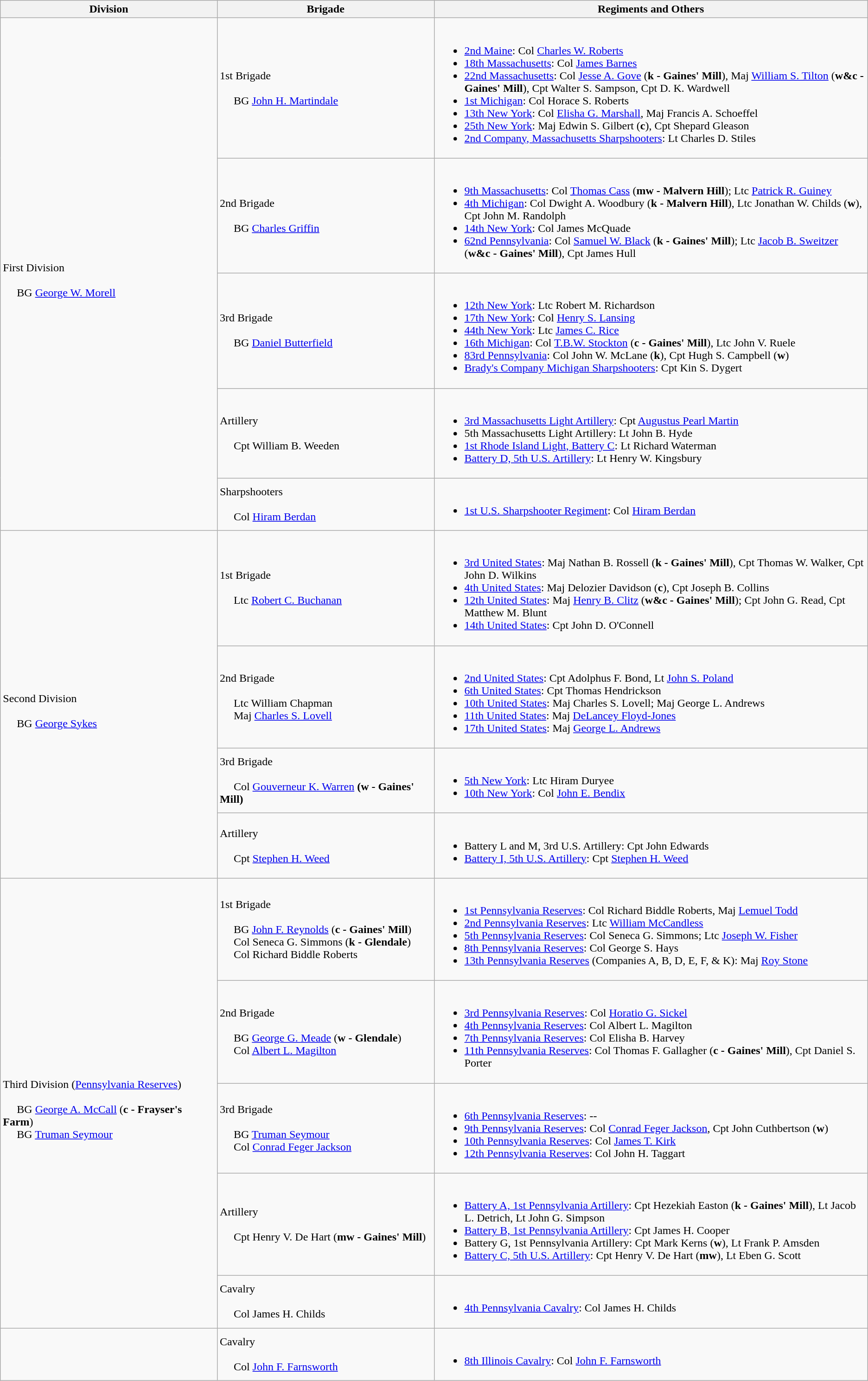<table class="wikitable">
<tr>
<th width=25%>Division</th>
<th width=25%>Brigade</th>
<th>Regiments and Others</th>
</tr>
<tr>
<td rowspan=5><br>First Division<br><br>    
BG <a href='#'>George W. Morell</a></td>
<td>1st Brigade<br><br>    
BG <a href='#'>John H. Martindale</a></td>
<td><br><ul><li><a href='#'>2nd Maine</a>: Col <a href='#'>Charles W. Roberts</a></li><li><a href='#'>18th Massachusetts</a>: Col <a href='#'>James Barnes</a></li><li><a href='#'>22nd Massachusetts</a>: Col <a href='#'>Jesse A. Gove</a> (<strong>k - Gaines' Mill</strong>), Maj <a href='#'>William S. Tilton</a> (<strong>w&c - Gaines' Mill</strong>), Cpt Walter S. Sampson, Cpt D. K. Wardwell</li><li><a href='#'>1st Michigan</a>: Col Horace S. Roberts</li><li><a href='#'>13th New York</a>: Col <a href='#'>Elisha G. Marshall</a>, Maj Francis A. Schoeffel</li><li><a href='#'>25th New York</a>: Maj Edwin S. Gilbert (<strong>c</strong>), Cpt Shepard Gleason</li><li><a href='#'>2nd Company, Massachusetts Sharpshooters</a>: Lt Charles D. Stiles</li></ul></td>
</tr>
<tr>
<td>2nd Brigade<br><br>    
BG <a href='#'>Charles Griffin</a></td>
<td><br><ul><li><a href='#'>9th Massachusetts</a>: Col <a href='#'>Thomas Cass</a> (<strong>mw - Malvern Hill</strong>); Ltc <a href='#'>Patrick R. Guiney</a></li><li><a href='#'>4th Michigan</a>: Col Dwight A. Woodbury (<strong>k - Malvern Hill</strong>), Ltc Jonathan W. Childs (<strong>w</strong>), Cpt John M. Randolph</li><li><a href='#'>14th New York</a>: Col James McQuade</li><li><a href='#'>62nd Pennsylvania</a>: Col <a href='#'>Samuel W. Black</a> (<strong>k - Gaines' Mill</strong>); Ltc <a href='#'>Jacob B. Sweitzer</a> (<strong>w&c - Gaines' Mill</strong>), Cpt James Hull</li></ul></td>
</tr>
<tr>
<td>3rd Brigade<br><br>    
BG <a href='#'>Daniel Butterfield</a></td>
<td><br><ul><li><a href='#'>12th New York</a>: Ltc Robert M. Richardson</li><li><a href='#'>17th New York</a>: Col <a href='#'>Henry S. Lansing</a></li><li><a href='#'>44th New York</a>: Ltc <a href='#'>James C. Rice</a></li><li><a href='#'>16th Michigan</a>: Col <a href='#'>T.B.W. Stockton</a> (<strong>c - Gaines' Mill</strong>), Ltc John V. Ruele</li><li><a href='#'>83rd Pennsylvania</a>: Col John W. McLane (<strong>k</strong>), Cpt Hugh S. Campbell (<strong>w</strong>)</li><li><a href='#'>Brady's Company Michigan Sharpshooters</a>: Cpt Kin S. Dygert</li></ul></td>
</tr>
<tr>
<td>Artillery<br><br>    
Cpt William B. Weeden</td>
<td><br><ul><li><a href='#'>3rd Massachusetts Light Artillery</a>: Cpt <a href='#'>Augustus Pearl Martin</a></li><li>5th Massachusetts Light Artillery: Lt John B. Hyde</li><li><a href='#'>1st Rhode Island Light, Battery C</a>: Lt Richard Waterman</li><li><a href='#'>Battery D, 5th U.S. Artillery</a>: Lt Henry W. Kingsbury</li></ul></td>
</tr>
<tr>
<td>Sharpshooters<br><br>    
Col <a href='#'>Hiram Berdan</a></td>
<td><br><ul><li><a href='#'>1st U.S. Sharpshooter Regiment</a>: Col <a href='#'>Hiram Berdan</a></li></ul></td>
</tr>
<tr>
<td rowspan=4><br>Second Division<br><br>    
BG <a href='#'>George Sykes</a></td>
<td>1st Brigade<br><br>    
Ltc <a href='#'>Robert C. Buchanan</a></td>
<td><br><ul><li><a href='#'>3rd United States</a>: Maj Nathan B. Rossell (<strong>k - Gaines' Mill</strong>), Cpt Thomas W. Walker, Cpt John D. Wilkins</li><li><a href='#'>4th United States</a>: Maj Delozier Davidson (<strong>c</strong>), Cpt Joseph B. Collins</li><li><a href='#'>12th United States</a>: Maj <a href='#'>Henry B. Clitz</a> (<strong>w&c - Gaines' Mill</strong>); Cpt John G. Read, Cpt Matthew M. Blunt</li><li><a href='#'>14th United States</a>: Cpt John D. O'Connell</li></ul></td>
</tr>
<tr>
<td>2nd Brigade<br><br>    
Ltc William Chapman
<br>    
Maj <a href='#'>Charles S. Lovell</a></td>
<td><br><ul><li><a href='#'>2nd United States</a>: Cpt Adolphus F. Bond, Lt <a href='#'>John S. Poland</a></li><li><a href='#'>6th United States</a>: Cpt Thomas Hendrickson</li><li><a href='#'>10th United States</a>: Maj Charles S. Lovell; Maj George L. Andrews</li><li><a href='#'>11th United States</a>: Maj <a href='#'>DeLancey Floyd-Jones</a></li><li><a href='#'>17th United States</a>: Maj <a href='#'>George L. Andrews</a></li></ul></td>
</tr>
<tr>
<td>3rd Brigade<br><br>    
Col <a href='#'>Gouverneur K. Warren</a> <strong>(w - Gaines' Mill)</strong></td>
<td><br><ul><li><a href='#'>5th New York</a>: Ltc Hiram Duryee</li><li><a href='#'>10th New York</a>: Col <a href='#'>John E. Bendix</a></li></ul></td>
</tr>
<tr>
<td>Artillery<br><br>    
Cpt <a href='#'>Stephen H. Weed</a></td>
<td><br><ul><li>Battery L and M, 3rd U.S. Artillery: Cpt John Edwards</li><li><a href='#'>Battery I, 5th U.S. Artillery</a>: Cpt <a href='#'>Stephen H. Weed</a></li></ul></td>
</tr>
<tr>
<td rowspan=5><br>Third Division (<a href='#'>Pennsylvania Reserves</a>)<br><br>    
BG <a href='#'>George A. McCall</a> (<strong>c - Frayser's Farm</strong>)
<br>    
BG <a href='#'>Truman Seymour</a></td>
<td>1st Brigade<br><br>    
BG <a href='#'>John F. Reynolds</a> (<strong>c - Gaines' Mill</strong>)
<br>    
Col Seneca G. Simmons (<strong>k - Glendale</strong>)
<br>    
Col Richard Biddle Roberts</td>
<td><br><ul><li><a href='#'>1st Pennsylvania Reserves</a>: Col Richard Biddle Roberts, Maj <a href='#'>Lemuel Todd</a></li><li><a href='#'>2nd Pennsylvania Reserves</a>: Ltc <a href='#'>William McCandless</a></li><li><a href='#'>5th Pennsylvania Reserves</a>: Col Seneca G. Simmons; Ltc <a href='#'>Joseph W. Fisher</a></li><li><a href='#'>8th Pennsylvania Reserves</a>: Col George S. Hays</li><li><a href='#'>13th Pennsylvania Reserves</a> (Companies A, B, D, E, F, & K): Maj <a href='#'>Roy Stone</a></li></ul></td>
</tr>
<tr>
<td>2nd Brigade<br><br>    
BG <a href='#'>George G. Meade</a> (<strong>w - Glendale</strong>)
<br>    
Col <a href='#'>Albert L. Magilton</a></td>
<td><br><ul><li><a href='#'>3rd Pennsylvania Reserves</a>: Col <a href='#'>Horatio G. Sickel</a></li><li><a href='#'>4th Pennsylvania Reserves</a>: Col Albert L. Magilton</li><li><a href='#'>7th Pennsylvania Reserves</a>: Col Elisha B. Harvey</li><li><a href='#'>11th Pennsylvania Reserves</a>: Col Thomas F. Gallagher (<strong>c - Gaines' Mill</strong>), Cpt Daniel S. Porter</li></ul></td>
</tr>
<tr>
<td>3rd Brigade<br><br>    
BG <a href='#'>Truman Seymour</a>
<br>    
Col <a href='#'>Conrad Feger Jackson</a></td>
<td><br><ul><li><a href='#'>6th Pennsylvania Reserves</a>: --</li><li><a href='#'>9th Pennsylvania Reserves</a>: Col <a href='#'>Conrad Feger Jackson</a>, Cpt John Cuthbertson (<strong>w</strong>)</li><li><a href='#'>10th Pennsylvania Reserves</a>: Col <a href='#'>James T. Kirk</a></li><li><a href='#'>12th Pennsylvania Reserves</a>: Col John H. Taggart</li></ul></td>
</tr>
<tr>
<td>Artillery<br><br>    
Cpt Henry V. De Hart (<strong>mw - Gaines' Mill</strong>)</td>
<td><br><ul><li><a href='#'>Battery A, 1st Pennsylvania Artillery</a>: Cpt Hezekiah Easton (<strong>k - Gaines' Mill</strong>), Lt Jacob L. Detrich, Lt John G. Simpson</li><li><a href='#'>Battery B, 1st Pennsylvania Artillery</a>: Cpt James H. Cooper</li><li>Battery G, 1st Pennsylvania Artillery: Cpt Mark Kerns (<strong>w</strong>), Lt Frank P. Amsden</li><li><a href='#'>Battery C, 5th U.S. Artillery</a>: Cpt Henry V. De Hart (<strong>mw</strong>), Lt Eben G. Scott</li></ul></td>
</tr>
<tr>
<td>Cavalry<br><br>    
Col James H. Childs</td>
<td><br><ul><li><a href='#'>4th Pennsylvania Cavalry</a>: Col James H. Childs</li></ul></td>
</tr>
<tr>
<td></td>
<td>Cavalry<br><br>    
Col <a href='#'>John F. Farnsworth</a></td>
<td><br><ul><li><a href='#'>8th Illinois Cavalry</a>: Col <a href='#'>John F. Farnsworth</a></li></ul></td>
</tr>
</table>
